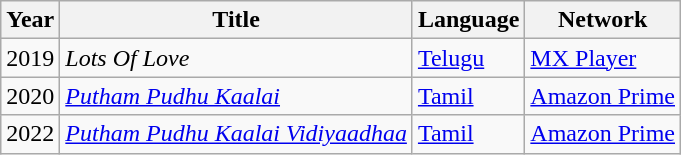<table class="wikitable">
<tr>
<th>Year</th>
<th>Title</th>
<th>Language</th>
<th>Network</th>
</tr>
<tr>
<td>2019</td>
<td><em>Lots Of Love</em></td>
<td><a href='#'>Telugu</a></td>
<td><a href='#'>MX Player</a></td>
</tr>
<tr>
<td>2020</td>
<td><em><a href='#'>Putham Pudhu Kaalai</a></em></td>
<td><a href='#'>Tamil</a></td>
<td><a href='#'>Amazon Prime</a></td>
</tr>
<tr>
<td>2022</td>
<td><em><a href='#'>Putham Pudhu Kaalai Vidiyaadhaa</a></em></td>
<td><a href='#'>Tamil</a></td>
<td><a href='#'>Amazon Prime</a></td>
</tr>
</table>
